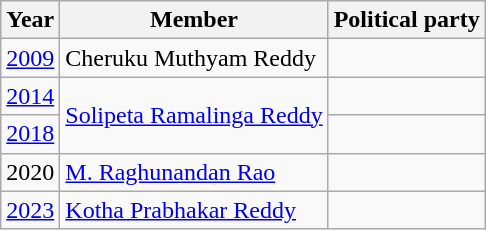<table class="wikitable sortable">
<tr>
<th>Year</th>
<th>Member</th>
<th colspan="2">Political party</th>
</tr>
<tr>
<td><a href='#'>2009</a></td>
<td>Cheruku Muthyam Reddy</td>
<td></td>
</tr>
<tr>
<td><a href='#'>2014</a></td>
<td rowspan="2"><a href='#'>Solipeta Ramalinga Reddy</a></td>
<td></td>
</tr>
<tr>
<td><a href='#'>2018</a></td>
</tr>
<tr>
<td>2020</td>
<td><a href='#'>M. Raghunandan Rao</a></td>
<td></td>
</tr>
<tr>
<td><a href='#'>2023</a></td>
<td><a href='#'>Kotha Prabhakar Reddy</a></td>
<td></td>
</tr>
</table>
